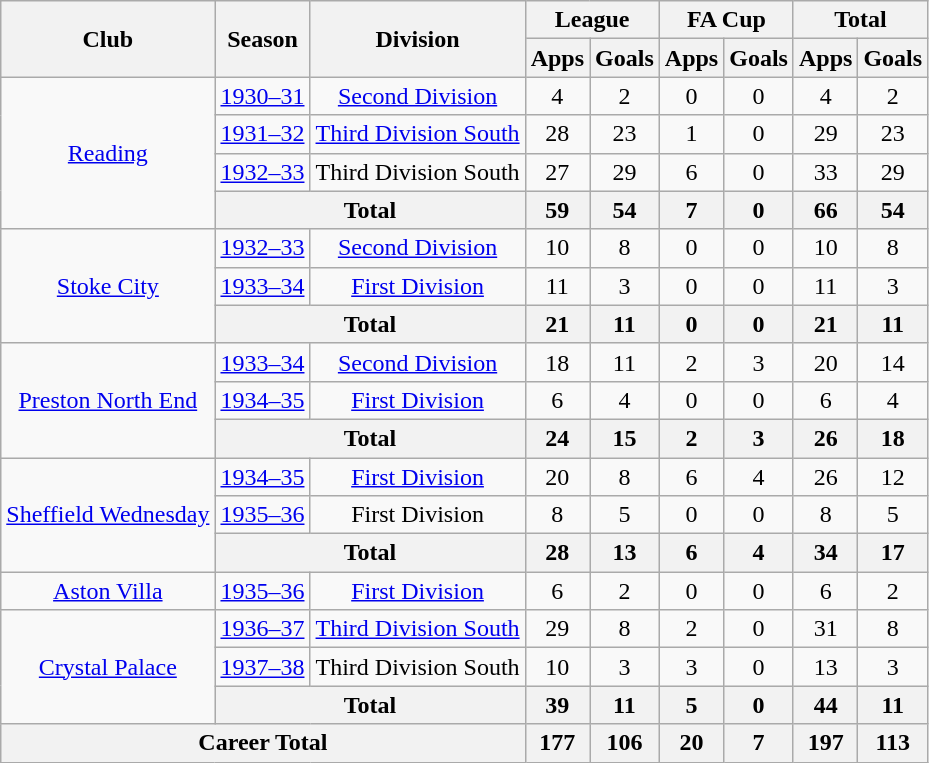<table class="wikitable" style="text-align: center;">
<tr>
<th rowspan="2">Club</th>
<th rowspan="2">Season</th>
<th rowspan="2">Division</th>
<th colspan="2">League</th>
<th colspan="2">FA Cup</th>
<th colspan="2">Total</th>
</tr>
<tr>
<th>Apps</th>
<th>Goals</th>
<th>Apps</th>
<th>Goals</th>
<th>Apps</th>
<th>Goals</th>
</tr>
<tr>
<td rowspan="4"><a href='#'>Reading</a></td>
<td><a href='#'>1930–31</a></td>
<td><a href='#'>Second Division</a></td>
<td>4</td>
<td>2</td>
<td>0</td>
<td>0</td>
<td>4</td>
<td>2</td>
</tr>
<tr>
<td><a href='#'>1931–32</a></td>
<td><a href='#'>Third Division South</a></td>
<td>28</td>
<td>23</td>
<td>1</td>
<td>0</td>
<td>29</td>
<td>23</td>
</tr>
<tr>
<td><a href='#'>1932–33</a></td>
<td>Third Division South</td>
<td>27</td>
<td>29</td>
<td>6</td>
<td>0</td>
<td>33</td>
<td>29</td>
</tr>
<tr>
<th colspan="2">Total</th>
<th>59</th>
<th>54</th>
<th>7</th>
<th>0</th>
<th>66</th>
<th>54</th>
</tr>
<tr>
<td rowspan="3"><a href='#'>Stoke City</a></td>
<td><a href='#'>1932–33</a></td>
<td><a href='#'>Second Division</a></td>
<td>10</td>
<td>8</td>
<td>0</td>
<td>0</td>
<td>10</td>
<td>8</td>
</tr>
<tr>
<td><a href='#'>1933–34</a></td>
<td><a href='#'>First Division</a></td>
<td>11</td>
<td>3</td>
<td>0</td>
<td>0</td>
<td>11</td>
<td>3</td>
</tr>
<tr>
<th colspan="2">Total</th>
<th>21</th>
<th>11</th>
<th>0</th>
<th>0</th>
<th>21</th>
<th>11</th>
</tr>
<tr>
<td rowspan="3"><a href='#'>Preston North End</a></td>
<td><a href='#'>1933–34</a></td>
<td><a href='#'>Second Division</a></td>
<td>18</td>
<td>11</td>
<td>2</td>
<td>3</td>
<td>20</td>
<td>14</td>
</tr>
<tr>
<td><a href='#'>1934–35</a></td>
<td><a href='#'>First Division</a></td>
<td>6</td>
<td>4</td>
<td>0</td>
<td>0</td>
<td>6</td>
<td>4</td>
</tr>
<tr>
<th colspan="2">Total</th>
<th>24</th>
<th>15</th>
<th>2</th>
<th>3</th>
<th>26</th>
<th>18</th>
</tr>
<tr>
<td rowspan="3"><a href='#'>Sheffield Wednesday</a></td>
<td><a href='#'>1934–35</a></td>
<td><a href='#'>First Division</a></td>
<td>20</td>
<td>8</td>
<td>6</td>
<td>4</td>
<td>26</td>
<td>12</td>
</tr>
<tr>
<td><a href='#'>1935–36</a></td>
<td>First Division</td>
<td>8</td>
<td>5</td>
<td>0</td>
<td>0</td>
<td>8</td>
<td>5</td>
</tr>
<tr>
<th colspan="2">Total</th>
<th>28</th>
<th>13</th>
<th>6</th>
<th>4</th>
<th>34</th>
<th>17</th>
</tr>
<tr>
<td><a href='#'>Aston Villa</a></td>
<td><a href='#'>1935–36</a></td>
<td><a href='#'>First Division</a></td>
<td>6</td>
<td>2</td>
<td>0</td>
<td>0</td>
<td>6</td>
<td>2</td>
</tr>
<tr>
<td rowspan="3"><a href='#'>Crystal Palace</a></td>
<td><a href='#'>1936–37</a></td>
<td><a href='#'>Third Division South</a></td>
<td>29</td>
<td>8</td>
<td>2</td>
<td>0</td>
<td>31</td>
<td>8</td>
</tr>
<tr>
<td><a href='#'>1937–38</a></td>
<td>Third Division South</td>
<td>10</td>
<td>3</td>
<td>3</td>
<td>0</td>
<td>13</td>
<td>3</td>
</tr>
<tr>
<th colspan="2">Total</th>
<th>39</th>
<th>11</th>
<th>5</th>
<th>0</th>
<th>44</th>
<th>11</th>
</tr>
<tr>
<th colspan="3">Career Total</th>
<th>177</th>
<th>106</th>
<th>20</th>
<th>7</th>
<th>197</th>
<th>113</th>
</tr>
</table>
